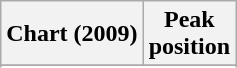<table class="wikitable sortable plainrowheaders" style="text-align:center">
<tr>
<th scope="col">Chart (2009)</th>
<th scope="col">Peak<br>position</th>
</tr>
<tr>
</tr>
<tr>
</tr>
</table>
